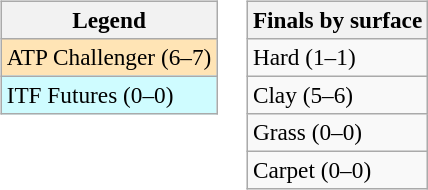<table>
<tr valign=top>
<td><br><table class=wikitable style=font-size:97%>
<tr>
<th>Legend</th>
</tr>
<tr bgcolor=moccasin>
<td>ATP Challenger (6–7)</td>
</tr>
<tr bgcolor=cffcff>
<td>ITF Futures (0–0)</td>
</tr>
</table>
</td>
<td><br><table class=wikitable style=font-size:97%>
<tr>
<th>Finals by surface</th>
</tr>
<tr>
<td>Hard (1–1)</td>
</tr>
<tr>
<td>Clay (5–6)</td>
</tr>
<tr>
<td>Grass (0–0)</td>
</tr>
<tr>
<td>Carpet (0–0)</td>
</tr>
</table>
</td>
</tr>
</table>
